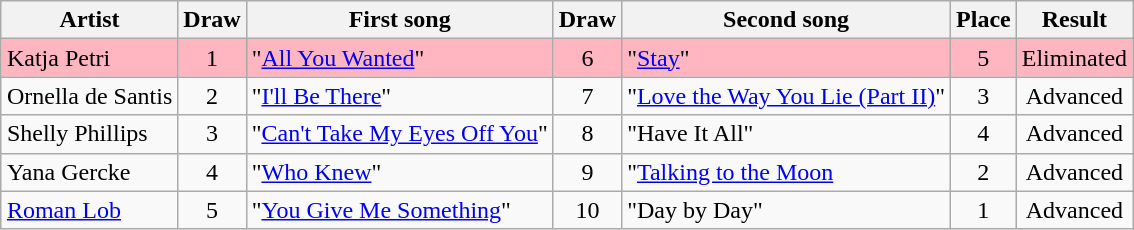<table class="wikitable plainrowheaders" style="margin: 1em auto 1em auto; text-align:center;">
<tr>
<th>Artist</th>
<th>Draw</th>
<th>First song </th>
<th>Draw</th>
<th>Second song </th>
<th>Place</th>
<th>Result</th>
</tr>
<tr style="background:lightpink;">
<td align="left">Katja Petri</td>
<td>1</td>
<td align="left">"<a href='#'>All You Wanted</a>" </td>
<td>6</td>
<td align="left">"<a href='#'>Stay</a>" </td>
<td>5</td>
<td>Eliminated</td>
</tr>
<tr>
<td align="left">Ornella de Santis</td>
<td>2</td>
<td align="left">"<a href='#'>I'll Be There</a>" </td>
<td>7</td>
<td align="left">"<a href='#'>Love the Way You Lie (Part II)</a>" </td>
<td>3</td>
<td>Advanced</td>
</tr>
<tr>
<td align="left">Shelly Phillips</td>
<td>3</td>
<td align="left">"<a href='#'>Can't Take My Eyes Off You</a>" </td>
<td>8</td>
<td align="left">"Have It All" </td>
<td>4</td>
<td>Advanced</td>
</tr>
<tr>
<td align="left">Yana Gercke</td>
<td>4</td>
<td align="left">"<a href='#'>Who Knew</a>" </td>
<td>9</td>
<td align="left">"<a href='#'>Talking to the Moon</a> </td>
<td>2</td>
<td>Advanced</td>
</tr>
<tr>
<td align="left"><a href='#'>Roman Lob</a></td>
<td>5</td>
<td align="left">"<a href='#'>You Give Me Something</a>" </td>
<td>10</td>
<td align="left">"Day by Day" </td>
<td>1</td>
<td>Advanced</td>
</tr>
</table>
